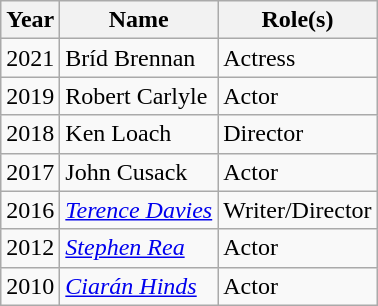<table class="wikitable">
<tr>
<th>Year</th>
<th>Name</th>
<th>Role(s)</th>
</tr>
<tr>
<td>2021</td>
<td>Bríd Brennan</td>
<td>Actress</td>
</tr>
<tr>
<td>2019</td>
<td>Robert Carlyle</td>
<td>Actor</td>
</tr>
<tr>
<td>2018</td>
<td>Ken Loach</td>
<td>Director</td>
</tr>
<tr>
<td>2017</td>
<td>John Cusack</td>
<td>Actor</td>
</tr>
<tr>
<td>2016</td>
<td><em><a href='#'>Terence Davies</a></em></td>
<td>Writer/Director</td>
</tr>
<tr>
<td>2012</td>
<td><em><a href='#'>Stephen Rea</a></em></td>
<td>Actor</td>
</tr>
<tr>
<td>2010</td>
<td><em><a href='#'>Ciarán Hinds</a></em></td>
<td>Actor</td>
</tr>
</table>
